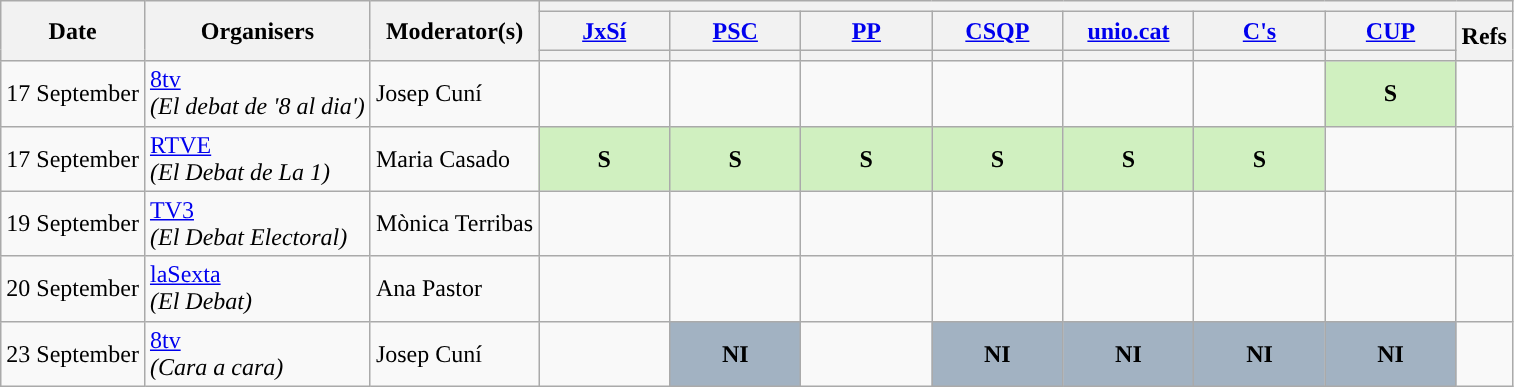<table class="wikitable" style="text-align:center;">
<tr>
<th rowspan="3">Date</th>
<th rowspan="3">Organisers</th>
<th rowspan="3">Moderator(s)</th>
<th colspan="9">        </th>
</tr>
<tr>
<th scope="col" style="width:5em;"><a href='#'>JxSí</a></th>
<th scope="col" style="width:5em;"><a href='#'>PSC</a></th>
<th scope="col" style="width:5em;"><a href='#'>PP</a></th>
<th scope="col" style="width:5em;"><a href='#'>CSQP</a></th>
<th scope="col" style="width:5em;"><a href='#'>unio.cat</a></th>
<th scope="col" style="width:5em;"><a href='#'>C's</a></th>
<th scope="col" style="width:5em;"><a href='#'>CUP</a></th>
<th rowspan="2">Refs</th>
</tr>
<tr>
<th style="color:inherit;background:"></th>
<th style="color:inherit;background:"></th>
<th style="color:inherit;background:"></th>
<th style="color:inherit;background:"></th>
<th style="color:inherit;background:"></th>
<th style="color:inherit;background:"></th>
<th style="color:inherit;background:"></th>
</tr>
<tr>
<td style="white-space:nowrap; text-align:left;">17 September</td>
<td style="white-space:nowrap; text-align:left;"><a href='#'>8tv</a><br><em>(El debat de '8 al dia')</em></td>
<td style="white-space:nowrap; text-align:left;">Josep Cuní</td>
<td></td>
<td></td>
<td></td>
<td></td>
<td></td>
<td></td>
<td style="background:#D0F0C0;"><strong>S</strong><br></td>
<td></td>
</tr>
<tr>
<td style="white-space:nowrap; text-align:left;">17 September</td>
<td style="white-space:nowrap; text-align:left;"><a href='#'>RTVE</a><br><em>(El Debat de La 1)</em></td>
<td style="white-space:nowrap; text-align:left;">Maria Casado</td>
<td style="background:#D0F0C0;"><strong>S</strong><br></td>
<td style="background:#D0F0C0;"><strong>S</strong><br></td>
<td style="background:#D0F0C0;"><strong>S</strong><br></td>
<td style="background:#D0F0C0;"><strong>S</strong><br></td>
<td style="background:#D0F0C0;"><strong>S</strong><br></td>
<td style="background:#D0F0C0;"><strong>S</strong><br></td>
<td></td>
<td></td>
</tr>
<tr>
<td style="white-space:nowrap; text-align:left;">19 September</td>
<td style="white-space:nowrap; text-align:left;"><a href='#'>TV3</a><br><em>(El Debat Electoral)</em></td>
<td style="white-space:nowrap; text-align:left;">Mònica Terribas</td>
<td></td>
<td></td>
<td></td>
<td></td>
<td></td>
<td></td>
<td></td>
<td></td>
</tr>
<tr>
<td style="white-space:nowrap; text-align:left;">20 September</td>
<td style="white-space:nowrap; text-align:left;"><a href='#'>laSexta</a><br><em>(El Debat)</em></td>
<td style="white-space:nowrap; text-align:left;">Ana Pastor</td>
<td></td>
<td></td>
<td></td>
<td></td>
<td></td>
<td></td>
<td></td>
<td></td>
</tr>
<tr>
<td style="white-space:nowrap; text-align:left;">23 September</td>
<td style="white-space:nowrap; text-align:left;"><a href='#'>8tv</a><br><em>(Cara a cara)</em></td>
<td style="white-space:nowrap; text-align:left;">Josep Cuní</td>
<td></td>
<td style="background:#A2B2C2;"><strong>NI</strong></td>
<td></td>
<td style="background:#A2B2C2;"><strong>NI</strong></td>
<td style="background:#A2B2C2;"><strong>NI</strong></td>
<td style="background:#A2B2C2;"><strong>NI</strong></td>
<td style="background:#A2B2C2;"><strong>NI</strong></td>
<td></td>
</tr>
</table>
